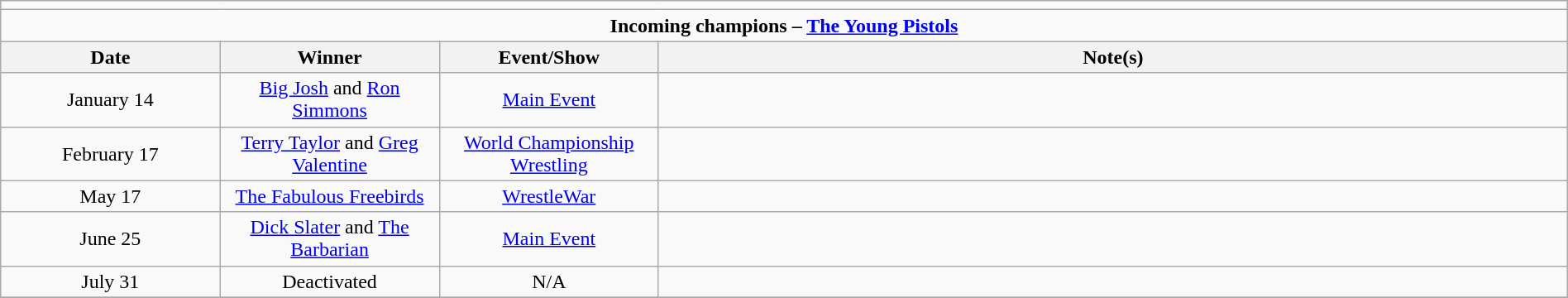<table class="wikitable" style="text-align:center; width:100%;">
<tr>
<td colspan="5"></td>
</tr>
<tr>
<td colspan="5"><strong>Incoming champions – <a href='#'>The Young Pistols</a> </strong></td>
</tr>
<tr>
<th width=14%>Date</th>
<th width=14%>Winner</th>
<th width=14%>Event/Show</th>
<th width=58%>Note(s)</th>
</tr>
<tr>
<td>January 14</td>
<td><a href='#'>Big Josh</a> and <a href='#'>Ron Simmons</a></td>
<td><a href='#'>Main Event</a></td>
<td align=left></td>
</tr>
<tr>
<td>February 17</td>
<td><a href='#'>Terry Taylor</a> and <a href='#'>Greg Valentine</a></td>
<td><a href='#'>World Championship Wrestling</a></td>
<td align=left></td>
</tr>
<tr>
<td>May 17</td>
<td><a href='#'>The Fabulous Freebirds</a><br></td>
<td><a href='#'>WrestleWar</a></td>
<td align=left></td>
</tr>
<tr>
<td>June 25</td>
<td><a href='#'>Dick Slater</a> and <a href='#'>The Barbarian</a></td>
<td><a href='#'>Main Event</a></td>
<td align=left></td>
</tr>
<tr>
<td>July 31</td>
<td>Deactivated</td>
<td>N/A</td>
<td align=left></td>
</tr>
<tr>
</tr>
</table>
